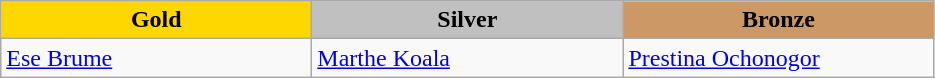<table class="wikitable" style="text-align:left">
<tr align="center">
<td width=200 bgcolor=gold><strong>Gold</strong></td>
<td width=200 bgcolor=silver><strong>Silver</strong></td>
<td width=200 bgcolor=CC9966><strong>Bronze</strong></td>
</tr>
<tr>
<td><a href='#'>Ese Brume</a><br></td>
<td><a href='#'>Marthe Koala</a><br></td>
<td><a href='#'>Prestina Ochonogor</a><br></td>
</tr>
</table>
